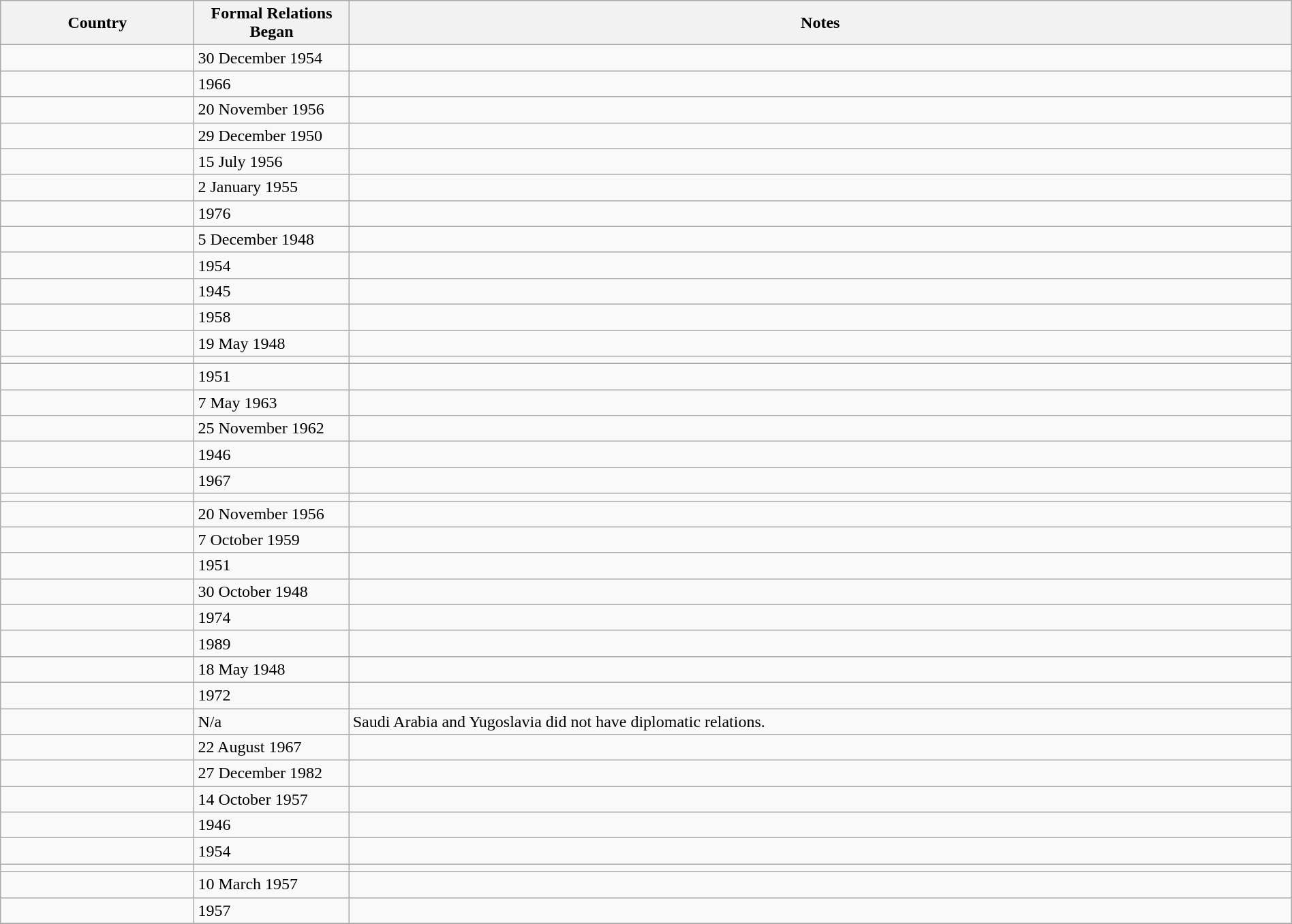<table class="wikitable sortable" style="width:100%; margin:auto;">
<tr>
<th style="width:15%;">Country</th>
<th style="width:12%;">Formal Relations Began</th>
<th>Notes</th>
</tr>
<tr valign="top">
<td></td>
<td>30 December 1954</td>
<td></td>
</tr>
<tr valign="top">
<td></td>
<td>1966</td>
<td></td>
</tr>
<tr valign="top">
<td></td>
<td>20 November 1956</td>
<td></td>
</tr>
<tr valign="top">
<td></td>
<td>29 December 1950</td>
<td></td>
</tr>
<tr valign="top">
<td></td>
<td>15 July 1956</td>
<td></td>
</tr>
<tr valign="top">
<td></td>
<td>2 January 1955</td>
<td></td>
</tr>
<tr valign="top">
<td></td>
<td>1976</td>
<td></td>
</tr>
<tr valign="top">
<td></td>
<td>5 December 1948</td>
<td></td>
</tr>
<tr valign="top">
<td></td>
<td>1954</td>
<td></td>
</tr>
<tr valign="top">
<td></td>
<td>1945</td>
<td></td>
</tr>
<tr valign="top">
<td></td>
<td>1958</td>
<td></td>
</tr>
<tr valign="top">
<td></td>
<td>19 May 1948</td>
<td></td>
</tr>
<tr valign="top">
<td></td>
<td></td>
<td></td>
</tr>
<tr valign="top">
<td></td>
<td>1951</td>
<td></td>
</tr>
<tr valign="top">
<td></td>
<td>7 May 1963</td>
<td></td>
</tr>
<tr valign="top">
<td></td>
<td>25 November 1962</td>
<td></td>
</tr>
<tr valign="top">
<td></td>
<td>1946</td>
<td></td>
</tr>
<tr valign="top">
<td></td>
<td>1967</td>
<td></td>
</tr>
<tr valign="top">
<td></td>
<td></td>
<td></td>
</tr>
<tr valign="top">
<td></td>
<td>20 November 1956</td>
<td></td>
</tr>
<tr valign="top">
<td></td>
<td>7 October 1959</td>
<td></td>
</tr>
<tr valign="top">
<td></td>
<td>1951</td>
<td></td>
</tr>
<tr valign="top">
<td></td>
<td>30 October 1948</td>
<td></td>
</tr>
<tr valign="top">
<td></td>
<td>1974</td>
<td></td>
</tr>
<tr valign="top">
<td></td>
<td>1989</td>
<td></td>
</tr>
<tr valign="top">
<td></td>
<td>18 May 1948</td>
<td></td>
</tr>
<tr valign="top">
<td></td>
<td>1972</td>
<td></td>
</tr>
<tr valign="top">
<td></td>
<td>N/a</td>
<td>Saudi Arabia and Yugoslavia did not have diplomatic relations.</td>
</tr>
<tr valign="top">
<td></td>
<td>22 August 1967</td>
<td></td>
</tr>
<tr valign="top">
<td></td>
<td>27 December 1982</td>
<td></td>
</tr>
<tr valign="top">
<td></td>
<td>14 October 1957</td>
<td></td>
</tr>
<tr valign="top">
<td></td>
<td>1946</td>
<td></td>
</tr>
<tr valign="top">
<td></td>
<td>1954</td>
<td></td>
</tr>
<tr valign="top">
<td></td>
<td></td>
<td></td>
</tr>
<tr valign="top">
<td></td>
<td>10 March 1957</td>
<td></td>
</tr>
<tr valign="top">
<td></td>
<td>1957</td>
<td></td>
</tr>
<tr valign="top">
</tr>
</table>
